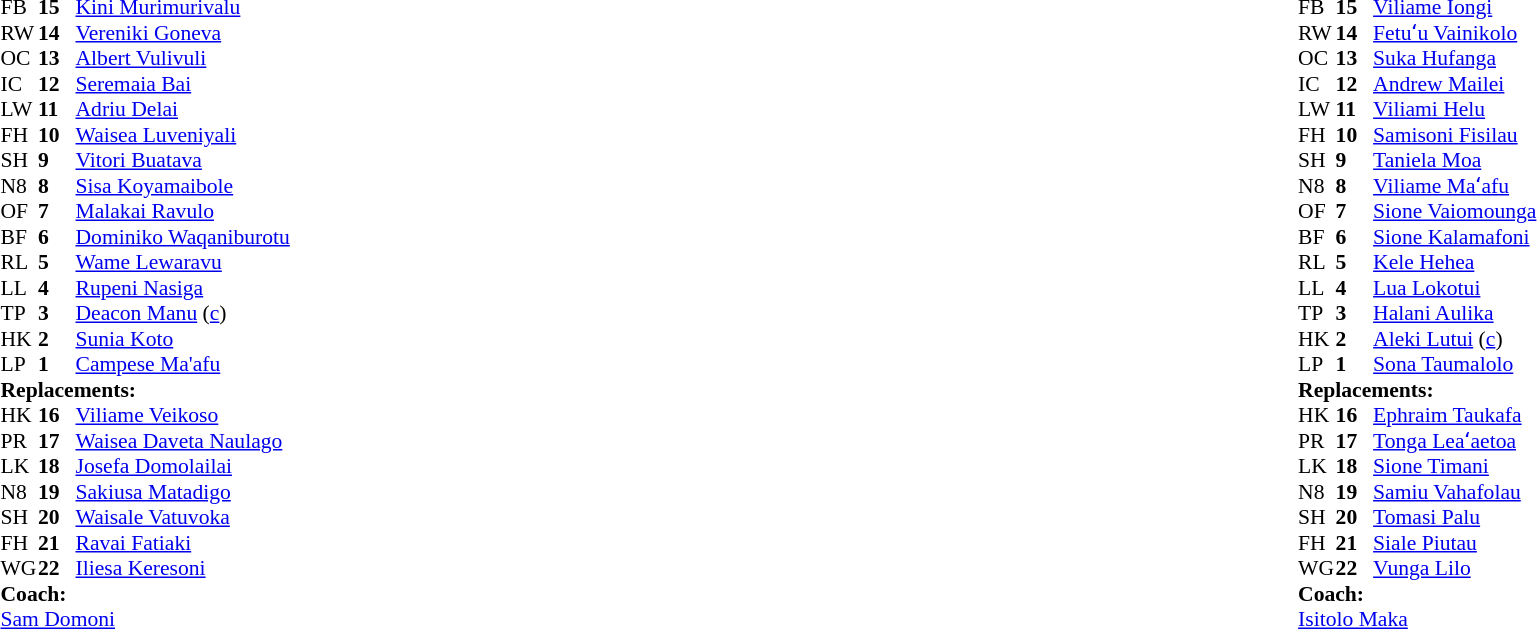<table style="width:100%;">
<tr>
<td style="vertical-align:top; width:50%;"><br><table style="font-size: 90%" cellspacing="0" cellpadding="0">
<tr>
<th width="25"></th>
<th width="25"></th>
</tr>
<tr>
<td>FB</td>
<td><strong>15</strong></td>
<td><a href='#'>Kini Murimurivalu</a></td>
</tr>
<tr>
<td>RW</td>
<td><strong>14</strong></td>
<td><a href='#'>Vereniki Goneva</a></td>
</tr>
<tr>
<td>OC</td>
<td><strong>13</strong></td>
<td><a href='#'>Albert Vulivuli</a></td>
</tr>
<tr>
<td>IC</td>
<td><strong>12</strong></td>
<td><a href='#'>Seremaia Bai</a></td>
</tr>
<tr>
<td>LW</td>
<td><strong>11</strong></td>
<td><a href='#'>Adriu Delai</a></td>
</tr>
<tr>
<td>FH</td>
<td><strong>10</strong></td>
<td><a href='#'>Waisea Luveniyali</a></td>
</tr>
<tr>
<td>SH</td>
<td><strong>9</strong></td>
<td><a href='#'>Vitori Buatava</a></td>
</tr>
<tr>
<td>N8</td>
<td><strong>8</strong></td>
<td><a href='#'>Sisa Koyamaibole</a></td>
</tr>
<tr>
<td>OF</td>
<td><strong>7</strong></td>
<td><a href='#'>Malakai Ravulo</a></td>
</tr>
<tr>
<td>BF</td>
<td><strong>6</strong></td>
<td><a href='#'>Dominiko Waqaniburotu</a></td>
</tr>
<tr>
<td>RL</td>
<td><strong>5</strong></td>
<td><a href='#'>Wame Lewaravu</a></td>
</tr>
<tr>
<td>LL</td>
<td><strong>4</strong></td>
<td><a href='#'>Rupeni Nasiga</a></td>
</tr>
<tr>
<td>TP</td>
<td><strong>3</strong></td>
<td><a href='#'>Deacon Manu</a> (<a href='#'>c</a>)</td>
</tr>
<tr>
<td>HK</td>
<td><strong>2</strong></td>
<td><a href='#'>Sunia Koto</a></td>
</tr>
<tr>
<td>LP</td>
<td><strong>1</strong></td>
<td><a href='#'>Campese Ma'afu</a></td>
</tr>
<tr>
<td colspan=3><strong>Replacements:</strong></td>
</tr>
<tr>
<td>HK</td>
<td><strong>16</strong></td>
<td><a href='#'>Viliame Veikoso</a></td>
</tr>
<tr>
<td>PR</td>
<td><strong>17</strong></td>
<td><a href='#'>Waisea Daveta Naulago</a></td>
</tr>
<tr>
<td>LK</td>
<td><strong>18</strong></td>
<td><a href='#'>Josefa Domolailai</a></td>
</tr>
<tr>
<td>N8</td>
<td><strong>19</strong></td>
<td><a href='#'>Sakiusa Matadigo</a></td>
</tr>
<tr>
<td>SH</td>
<td><strong>20</strong></td>
<td><a href='#'>Waisale Vatuvoka</a></td>
</tr>
<tr>
<td>FH</td>
<td><strong>21</strong></td>
<td><a href='#'>Ravai Fatiaki</a></td>
</tr>
<tr>
<td>WG</td>
<td><strong>22</strong></td>
<td><a href='#'>Iliesa Keresoni</a></td>
</tr>
<tr>
<td colspan=3><strong>Coach:</strong></td>
</tr>
<tr>
<td colspan="4"> <a href='#'>Sam Domoni</a></td>
</tr>
</table>
</td>
<td style="vertical-align:top; width:50%;"><br><table cellspacing="0" cellpadding="0" style="font-size:90%; margin:auto;">
<tr>
<th width="25"></th>
<th width="25"></th>
</tr>
<tr>
<td>FB</td>
<td><strong>15</strong></td>
<td><a href='#'>Viliame Iongi</a></td>
</tr>
<tr>
<td>RW</td>
<td><strong>14</strong></td>
<td><a href='#'>Fetuʻu Vainikolo</a></td>
</tr>
<tr>
<td>OC</td>
<td><strong>13</strong></td>
<td><a href='#'>Suka Hufanga</a></td>
</tr>
<tr>
<td>IC</td>
<td><strong>12</strong></td>
<td><a href='#'>Andrew Mailei</a></td>
</tr>
<tr>
<td>LW</td>
<td><strong>11</strong></td>
<td><a href='#'>Viliami Helu</a></td>
</tr>
<tr>
<td>FH</td>
<td><strong>10</strong></td>
<td><a href='#'>Samisoni Fisilau</a></td>
</tr>
<tr>
<td>SH</td>
<td><strong>9</strong></td>
<td><a href='#'>Taniela Moa</a></td>
</tr>
<tr>
<td>N8</td>
<td><strong>8</strong></td>
<td><a href='#'>Viliame Maʻafu</a></td>
</tr>
<tr>
<td>OF</td>
<td><strong>7</strong></td>
<td><a href='#'>Sione Vaiomounga</a></td>
</tr>
<tr>
<td>BF</td>
<td><strong>6</strong></td>
<td><a href='#'>Sione Kalamafoni</a></td>
</tr>
<tr>
<td>RL</td>
<td><strong>5</strong></td>
<td><a href='#'>Kele Hehea</a></td>
</tr>
<tr>
<td>LL</td>
<td><strong>4</strong></td>
<td><a href='#'>Lua Lokotui</a></td>
</tr>
<tr>
<td>TP</td>
<td><strong>3</strong></td>
<td><a href='#'>Halani Aulika</a></td>
</tr>
<tr>
<td>HK</td>
<td><strong>2</strong></td>
<td><a href='#'>Aleki Lutui</a> (<a href='#'>c</a>)</td>
</tr>
<tr>
<td>LP</td>
<td><strong>1</strong></td>
<td><a href='#'>Sona Taumalolo</a></td>
</tr>
<tr>
<td colspan=3><strong>Replacements:</strong></td>
</tr>
<tr>
<td>HK</td>
<td><strong>16</strong></td>
<td><a href='#'>Ephraim Taukafa</a></td>
</tr>
<tr>
<td>PR</td>
<td><strong>17</strong></td>
<td><a href='#'>Tonga Leaʻaetoa</a></td>
</tr>
<tr>
<td>LK</td>
<td><strong>18</strong></td>
<td><a href='#'>Sione Timani</a></td>
</tr>
<tr>
<td>N8</td>
<td><strong>19</strong></td>
<td><a href='#'>Samiu Vahafolau</a></td>
</tr>
<tr>
<td>SH</td>
<td><strong>20</strong></td>
<td><a href='#'>Tomasi Palu</a></td>
</tr>
<tr>
<td>FH</td>
<td><strong>21</strong></td>
<td><a href='#'>Siale Piutau</a></td>
</tr>
<tr>
<td>WG</td>
<td><strong>22</strong></td>
<td><a href='#'>Vunga Lilo</a></td>
</tr>
<tr>
<td colspan=3><strong>Coach:</strong></td>
</tr>
<tr>
<td colspan="4"> <a href='#'>Isitolo Maka</a></td>
</tr>
</table>
</td>
</tr>
</table>
